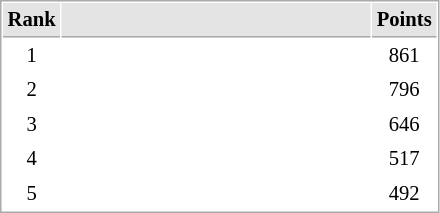<table cellspacing="1" cellpadding="3" style="border:1px solid #aaa; font-size:86%;">
<tr style="background:#e4e4e4;">
<th style="border-bottom:1px solid #aaa; width:10px;">Rank</th>
<th style="border-bottom:1px solid #aaa; width:200px;"></th>
<th style="border-bottom:1px solid #aaa; width:20px;">Points</th>
</tr>
<tr>
<td align=center>1</td>
<td></td>
<td align=center>861</td>
</tr>
<tr>
<td align=center>2</td>
<td></td>
<td align=center>796</td>
</tr>
<tr>
<td align=center>3</td>
<td></td>
<td align=center>646</td>
</tr>
<tr>
<td align=center>4</td>
<td></td>
<td align=center>517</td>
</tr>
<tr>
<td align=center>5</td>
<td></td>
<td align=center>492</td>
</tr>
</table>
